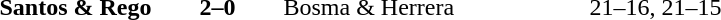<table>
<tr>
<th width=200></th>
<th width=80></th>
<th width=200></th>
<th width=220></th>
</tr>
<tr>
<td align=right> <strong>Santos & Rego</strong></td>
<td align=center><strong>2–0</strong></td>
<td align=left>Bosma & Herrera </td>
<td>21–16, 21–15</td>
</tr>
</table>
